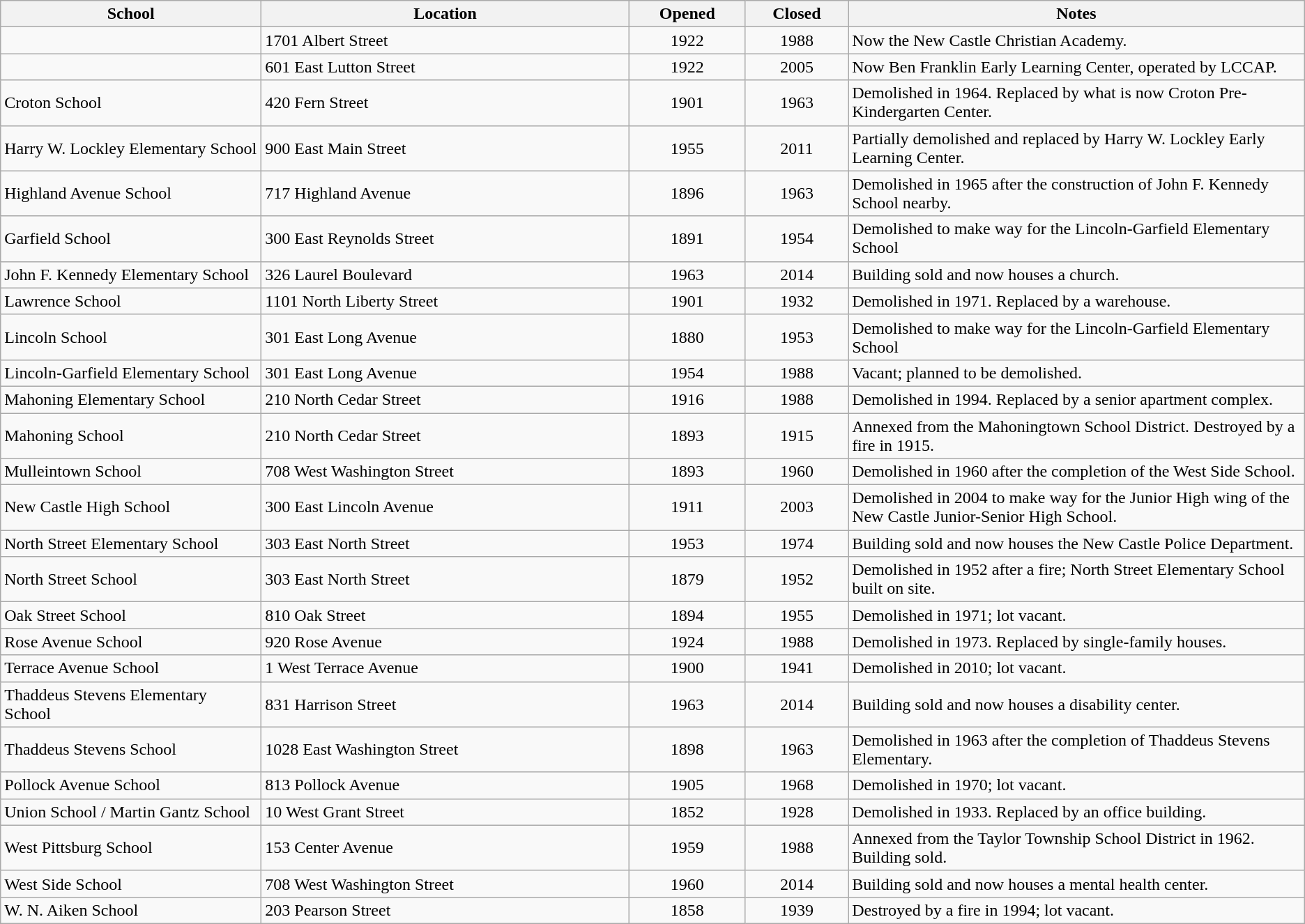<table class="wikitable sortable">
<tr>
<th width="20%"><strong>School</strong></th>
<th><strong>Location</strong></th>
<th><strong>Opened</strong></th>
<th><strong>Closed</strong></th>
<th width="35%"><strong>Notes</strong></th>
</tr>
<tr>
<td></td>
<td>1701 Albert Street</td>
<td align="center">1922</td>
<td align="center">1988</td>
<td>Now the New Castle Christian Academy.</td>
</tr>
<tr>
<td></td>
<td>601 East Lutton Street</td>
<td align="center">1922</td>
<td align="center">2005</td>
<td>Now Ben Franklin Early Learning Center, operated by LCCAP.</td>
</tr>
<tr>
<td>Croton School</td>
<td>420 Fern Street</td>
<td align="center">1901</td>
<td align="center">1963</td>
<td>Demolished in 1964. Replaced by what is now Croton Pre-Kindergarten Center.</td>
</tr>
<tr>
<td>Harry W. Lockley Elementary School</td>
<td>900 East Main Street</td>
<td align="center">1955</td>
<td align="center">2011</td>
<td>Partially demolished and replaced by Harry W. Lockley Early Learning Center.</td>
</tr>
<tr>
<td>Highland Avenue School</td>
<td>717 Highland Avenue</td>
<td align="center">1896</td>
<td align="center">1963</td>
<td>Demolished in 1965 after the construction of John F. Kennedy School nearby.</td>
</tr>
<tr>
<td>Garfield School</td>
<td>300 East Reynolds Street</td>
<td align="center">1891</td>
<td align="center">1954</td>
<td>Demolished to make way for the Lincoln-Garfield Elementary School</td>
</tr>
<tr>
<td>John F. Kennedy Elementary School</td>
<td>326 Laurel Boulevard</td>
<td align="center">1963</td>
<td align="center">2014</td>
<td>Building sold and now houses a church.</td>
</tr>
<tr>
<td>Lawrence School</td>
<td>1101 North Liberty Street</td>
<td align="center">1901</td>
<td align="center">1932</td>
<td>Demolished in 1971. Replaced by a warehouse.</td>
</tr>
<tr>
<td>Lincoln School</td>
<td>301 East Long Avenue</td>
<td align="center">1880</td>
<td align="center">1953</td>
<td>Demolished to make way for the Lincoln-Garfield Elementary School</td>
</tr>
<tr>
<td>Lincoln-Garfield Elementary School</td>
<td>301 East Long Avenue</td>
<td align="center">1954</td>
<td align="center">1988</td>
<td>Vacant; planned to be demolished.</td>
</tr>
<tr>
<td>Mahoning Elementary School</td>
<td>210 North Cedar Street</td>
<td align="center">1916</td>
<td align="center">1988</td>
<td>Demolished in 1994. Replaced by a senior apartment complex.</td>
</tr>
<tr>
<td>Mahoning School</td>
<td>210 North Cedar Street</td>
<td align="center">1893</td>
<td align="center">1915</td>
<td>Annexed from the Mahoningtown School District. Destroyed by a fire in 1915.</td>
</tr>
<tr>
<td>Mulleintown School</td>
<td>708 West Washington Street</td>
<td align="center">1893</td>
<td align="center">1960</td>
<td>Demolished in 1960 after the completion of the West Side School.</td>
</tr>
<tr>
<td>New Castle High School</td>
<td>300 East Lincoln Avenue</td>
<td align="center">1911</td>
<td align="center">2003</td>
<td>Demolished in 2004 to make way for the Junior High wing of the New Castle Junior-Senior High School.</td>
</tr>
<tr>
<td>North Street Elementary School</td>
<td>303 East North Street</td>
<td align="center">1953</td>
<td align="center">1974</td>
<td>Building sold and now houses the New Castle Police Department.</td>
</tr>
<tr>
<td>North Street School</td>
<td>303 East North Street</td>
<td align="center">1879</td>
<td align="center">1952</td>
<td>Demolished in 1952 after a fire; North Street Elementary School built on site.</td>
</tr>
<tr>
<td>Oak Street School</td>
<td>810 Oak Street</td>
<td align="center">1894</td>
<td align="center">1955</td>
<td>Demolished in 1971; lot vacant.</td>
</tr>
<tr>
<td>Rose Avenue School</td>
<td>920 Rose Avenue</td>
<td align="center">1924</td>
<td align="center">1988</td>
<td>Demolished in 1973. Replaced by single-family houses.</td>
</tr>
<tr>
<td>Terrace Avenue School</td>
<td>1 West Terrace Avenue</td>
<td align="center">1900</td>
<td align="center">1941</td>
<td>Demolished in 2010; lot vacant.</td>
</tr>
<tr>
<td>Thaddeus Stevens Elementary School</td>
<td>831 Harrison Street</td>
<td align="center">1963</td>
<td align="center">2014</td>
<td>Building sold and now houses a disability center.</td>
</tr>
<tr>
<td>Thaddeus Stevens School</td>
<td>1028 East Washington Street</td>
<td align="center">1898</td>
<td align="center">1963</td>
<td>Demolished in 1963 after the completion of Thaddeus Stevens Elementary.</td>
</tr>
<tr>
<td>Pollock Avenue School</td>
<td>813 Pollock Avenue</td>
<td align="center">1905</td>
<td align="center">1968</td>
<td>Demolished in 1970; lot vacant.</td>
</tr>
<tr>
<td>Union School / Martin Gantz School</td>
<td>10 West Grant Street</td>
<td align="center">1852</td>
<td align="center">1928</td>
<td>Demolished in 1933. Replaced by an office building.</td>
</tr>
<tr>
<td>West Pittsburg School</td>
<td>153 Center Avenue</td>
<td align="center">1959</td>
<td align="center">1988</td>
<td>Annexed from the Taylor Township School District in 1962. Building sold.</td>
</tr>
<tr>
<td>West Side School</td>
<td>708 West Washington Street</td>
<td align="center">1960</td>
<td align="center">2014</td>
<td>Building sold and now houses a mental health center.</td>
</tr>
<tr>
<td>W. N. Aiken School</td>
<td>203 Pearson Street</td>
<td align="center">1858</td>
<td align="center">1939</td>
<td>Destroyed by a fire in 1994; lot vacant.</td>
</tr>
</table>
